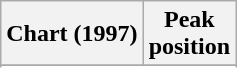<table class="wikitable sortable">
<tr>
<th align="left">Chart (1997)</th>
<th align="center">Peak<br>position</th>
</tr>
<tr>
</tr>
<tr>
</tr>
</table>
